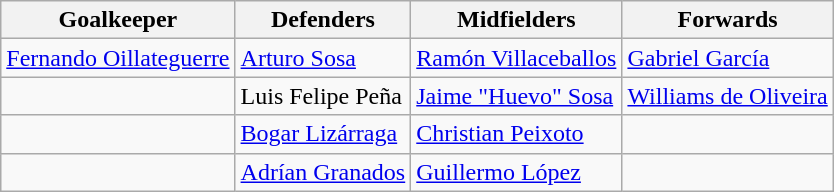<table class="wikitable">
<tr>
<th>Goalkeeper</th>
<th>Defenders</th>
<th>Midfielders</th>
<th>Forwards</th>
</tr>
<tr>
<td> <a href='#'>Fernando Oillateguerre</a></td>
<td> <a href='#'>Arturo Sosa</a></td>
<td> <a href='#'>Ramón Villaceballos</a></td>
<td> <a href='#'>Gabriel García</a></td>
</tr>
<tr>
<td></td>
<td> Luis Felipe Peña</td>
<td> <a href='#'>Jaime "Huevo" Sosa</a></td>
<td> <a href='#'>Williams de Oliveira</a></td>
</tr>
<tr>
<td></td>
<td> <a href='#'>Bogar Lizárraga</a></td>
<td> <a href='#'>Christian Peixoto</a></td>
<td></td>
</tr>
<tr>
<td></td>
<td> <a href='#'>Adrían Granados</a></td>
<td> <a href='#'>Guillermo López</a></td>
<td></td>
</tr>
</table>
